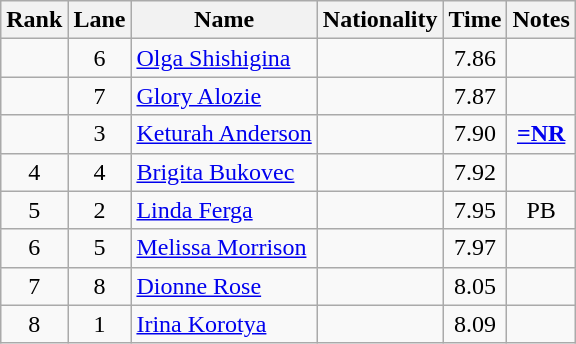<table class="wikitable sortable" style="text-align:center">
<tr>
<th>Rank</th>
<th>Lane</th>
<th>Name</th>
<th>Nationality</th>
<th>Time</th>
<th>Notes</th>
</tr>
<tr>
<td></td>
<td>6</td>
<td align="left"><a href='#'>Olga Shishigina</a></td>
<td align=left></td>
<td>7.86</td>
<td></td>
</tr>
<tr>
<td></td>
<td>7</td>
<td align="left"><a href='#'>Glory Alozie</a></td>
<td align=left></td>
<td>7.87</td>
<td></td>
</tr>
<tr>
<td></td>
<td>3</td>
<td align="left"><a href='#'>Keturah Anderson</a></td>
<td align=left></td>
<td>7.90</td>
<td><strong><a href='#'>=NR</a></strong></td>
</tr>
<tr>
<td>4</td>
<td>4</td>
<td align="left"><a href='#'>Brigita Bukovec</a></td>
<td align=left></td>
<td>7.92</td>
<td></td>
</tr>
<tr>
<td>5</td>
<td>2</td>
<td align="left"><a href='#'>Linda Ferga</a></td>
<td align=left></td>
<td>7.95</td>
<td>PB</td>
</tr>
<tr>
<td>6</td>
<td>5</td>
<td align="left"><a href='#'>Melissa Morrison</a></td>
<td align=left></td>
<td>7.97</td>
<td></td>
</tr>
<tr>
<td>7</td>
<td>8</td>
<td align="left"><a href='#'>Dionne Rose</a></td>
<td align=left></td>
<td>8.05</td>
<td></td>
</tr>
<tr>
<td>8</td>
<td>1</td>
<td align="left"><a href='#'>Irina Korotya</a></td>
<td align=left></td>
<td>8.09</td>
<td></td>
</tr>
</table>
